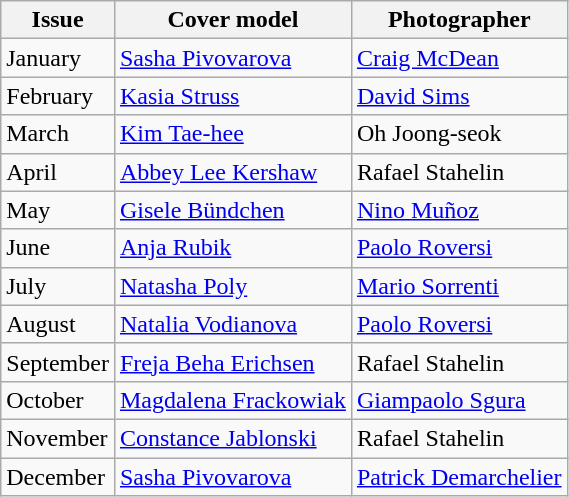<table class="sortable wikitable">
<tr>
<th>Issue</th>
<th>Cover model</th>
<th>Photographer</th>
</tr>
<tr>
<td>January</td>
<td><a href='#'>Sasha Pivovarova</a></td>
<td><a href='#'>Craig McDean</a></td>
</tr>
<tr>
<td>February</td>
<td><a href='#'>Kasia Struss</a></td>
<td><a href='#'>David Sims</a></td>
</tr>
<tr>
<td>March</td>
<td><a href='#'>Kim Tae-hee</a></td>
<td>Oh Joong-seok</td>
</tr>
<tr>
<td>April</td>
<td><a href='#'>Abbey Lee Kershaw</a></td>
<td>Rafael Stahelin</td>
</tr>
<tr>
<td>May</td>
<td><a href='#'>Gisele Bündchen</a></td>
<td><a href='#'>Nino Muñoz</a></td>
</tr>
<tr>
<td>June</td>
<td><a href='#'>Anja Rubik</a></td>
<td><a href='#'>Paolo Roversi</a></td>
</tr>
<tr>
<td>July</td>
<td><a href='#'>Natasha Poly</a></td>
<td><a href='#'>Mario Sorrenti</a></td>
</tr>
<tr>
<td>August</td>
<td><a href='#'>Natalia Vodianova</a></td>
<td><a href='#'>Paolo Roversi</a></td>
</tr>
<tr>
<td>September</td>
<td><a href='#'>Freja Beha Erichsen</a></td>
<td>Rafael Stahelin</td>
</tr>
<tr>
<td>October</td>
<td><a href='#'>Magdalena Frackowiak</a></td>
<td><a href='#'>Giampaolo Sgura</a></td>
</tr>
<tr>
<td>November</td>
<td><a href='#'>Constance Jablonski</a></td>
<td>Rafael Stahelin</td>
</tr>
<tr>
<td>December</td>
<td><a href='#'>Sasha Pivovarova</a></td>
<td><a href='#'>Patrick Demarchelier</a></td>
</tr>
</table>
